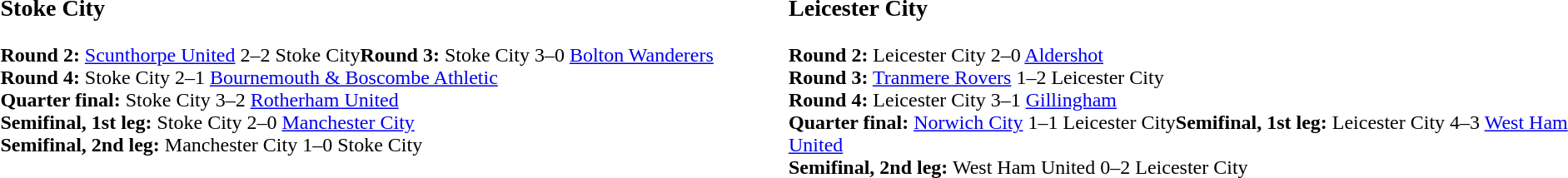<table width = 100%>
<tr>
<td width=50% valign=top><br><h3>Stoke City</h3><strong>Round 2:</strong> <a href='#'>Scunthorpe United</a> 2–2 Stoke City<strong>Round 3:</strong> Stoke City 3–0 <a href='#'>Bolton Wanderers</a><br><strong>Round 4:</strong> Stoke City 2–1 <a href='#'>Bournemouth & Boscombe Athletic</a><br><strong>Quarter final:</strong> Stoke City 3–2 <a href='#'>Rotherham United</a><br><strong>Semifinal, 1st leg:</strong> Stoke City 2–0 <a href='#'>Manchester City</a><br><strong>Semifinal, 2nd leg:</strong> Manchester City 1–0 Stoke City</td>
<td width=50% valign=top><br><h3>Leicester City</h3><strong>Round 2:</strong> Leicester City 2–0 <a href='#'>Aldershot</a><br><strong>Round 3:</strong> <a href='#'>Tranmere Rovers</a> 1–2 Leicester City<br><strong>Round 4:</strong> Leicester City 3–1 <a href='#'>Gillingham</a><br><strong>Quarter final:</strong> <a href='#'>Norwich City</a> 1–1 Leicester City<strong>Semifinal, 1st leg:</strong> Leicester City 4–3 <a href='#'>West Ham United</a><br><strong>Semifinal, 2nd leg:</strong> West Ham United 0–2 Leicester City</td>
</tr>
</table>
